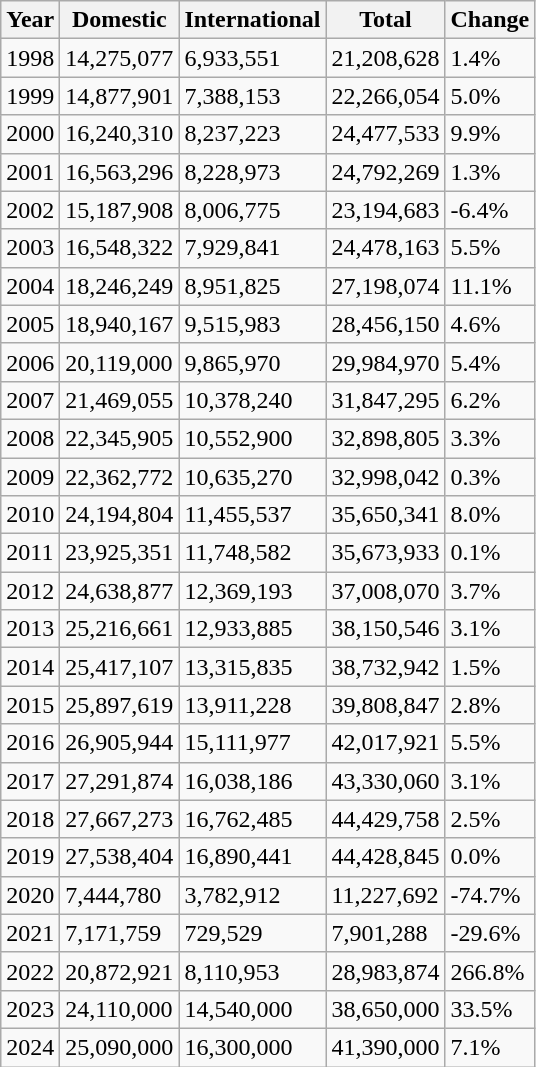<table class="wikitable sortable">
<tr>
<th>Year</th>
<th>Domestic</th>
<th>International</th>
<th>Total</th>
<th>Change</th>
</tr>
<tr>
<td>1998</td>
<td>14,275,077</td>
<td>6,933,551</td>
<td>21,208,628</td>
<td> 1.4%</td>
</tr>
<tr>
<td>1999</td>
<td>14,877,901</td>
<td>7,388,153</td>
<td>22,266,054</td>
<td> 5.0%</td>
</tr>
<tr>
<td>2000</td>
<td>16,240,310</td>
<td>8,237,223</td>
<td>24,477,533</td>
<td> 9.9%</td>
</tr>
<tr>
<td>2001</td>
<td>16,563,296</td>
<td>8,228,973</td>
<td>24,792,269</td>
<td> 1.3%</td>
</tr>
<tr>
<td>2002</td>
<td>15,187,908</td>
<td>8,006,775</td>
<td>23,194,683</td>
<td> -6.4%</td>
</tr>
<tr>
<td>2003</td>
<td>16,548,322</td>
<td>7,929,841</td>
<td>24,478,163</td>
<td> 5.5%</td>
</tr>
<tr>
<td>2004</td>
<td>18,246,249</td>
<td>8,951,825</td>
<td>27,198,074</td>
<td> 11.1%</td>
</tr>
<tr>
<td>2005</td>
<td>18,940,167</td>
<td>9,515,983</td>
<td>28,456,150</td>
<td> 4.6%</td>
</tr>
<tr>
<td>2006</td>
<td>20,119,000</td>
<td>9,865,970</td>
<td>29,984,970</td>
<td> 5.4%</td>
</tr>
<tr>
<td>2007</td>
<td>21,469,055</td>
<td>10,378,240</td>
<td>31,847,295</td>
<td> 6.2%</td>
</tr>
<tr>
<td>2008</td>
<td>22,345,905</td>
<td>10,552,900</td>
<td>32,898,805</td>
<td> 3.3%</td>
</tr>
<tr>
<td>2009</td>
<td>22,362,772</td>
<td>10,635,270</td>
<td>32,998,042</td>
<td> 0.3%</td>
</tr>
<tr>
<td>2010</td>
<td>24,194,804</td>
<td>11,455,537</td>
<td>35,650,341</td>
<td> 8.0%</td>
</tr>
<tr>
<td>2011</td>
<td>23,925,351</td>
<td>11,748,582</td>
<td>35,673,933</td>
<td> 0.1%</td>
</tr>
<tr>
<td>2012</td>
<td>24,638,877</td>
<td>12,369,193</td>
<td>37,008,070</td>
<td> 3.7%</td>
</tr>
<tr>
<td>2013</td>
<td>25,216,661</td>
<td>12,933,885</td>
<td>38,150,546</td>
<td> 3.1%</td>
</tr>
<tr>
<td>2014</td>
<td>25,417,107</td>
<td>13,315,835</td>
<td>38,732,942</td>
<td> 1.5%</td>
</tr>
<tr>
<td>2015</td>
<td>25,897,619</td>
<td>13,911,228</td>
<td>39,808,847</td>
<td> 2.8%</td>
</tr>
<tr>
<td>2016</td>
<td>26,905,944</td>
<td>15,111,977</td>
<td>42,017,921</td>
<td> 5.5%</td>
</tr>
<tr>
<td>2017</td>
<td>27,291,874</td>
<td>16,038,186</td>
<td>43,330,060</td>
<td> 3.1%</td>
</tr>
<tr>
<td>2018</td>
<td>27,667,273</td>
<td>16,762,485</td>
<td>44,429,758</td>
<td> 2.5%</td>
</tr>
<tr>
<td>2019</td>
<td>27,538,404</td>
<td>16,890,441</td>
<td>44,428,845</td>
<td> 0.0%</td>
</tr>
<tr>
<td>2020</td>
<td>7,444,780</td>
<td>3,782,912</td>
<td>11,227,692</td>
<td> -74.7%</td>
</tr>
<tr>
<td>2021</td>
<td>7,171,759</td>
<td>729,529</td>
<td>7,901,288</td>
<td> -29.6%</td>
</tr>
<tr>
<td>2022</td>
<td>20,872,921</td>
<td>8,110,953</td>
<td>28,983,874</td>
<td> 266.8%</td>
</tr>
<tr>
<td>2023</td>
<td>24,110,000</td>
<td>14,540,000</td>
<td>38,650,000</td>
<td> 33.5%</td>
</tr>
<tr>
<td>2024</td>
<td>25,090,000</td>
<td>16,300,000</td>
<td>41,390,000</td>
<td> 7.1%</td>
</tr>
</table>
